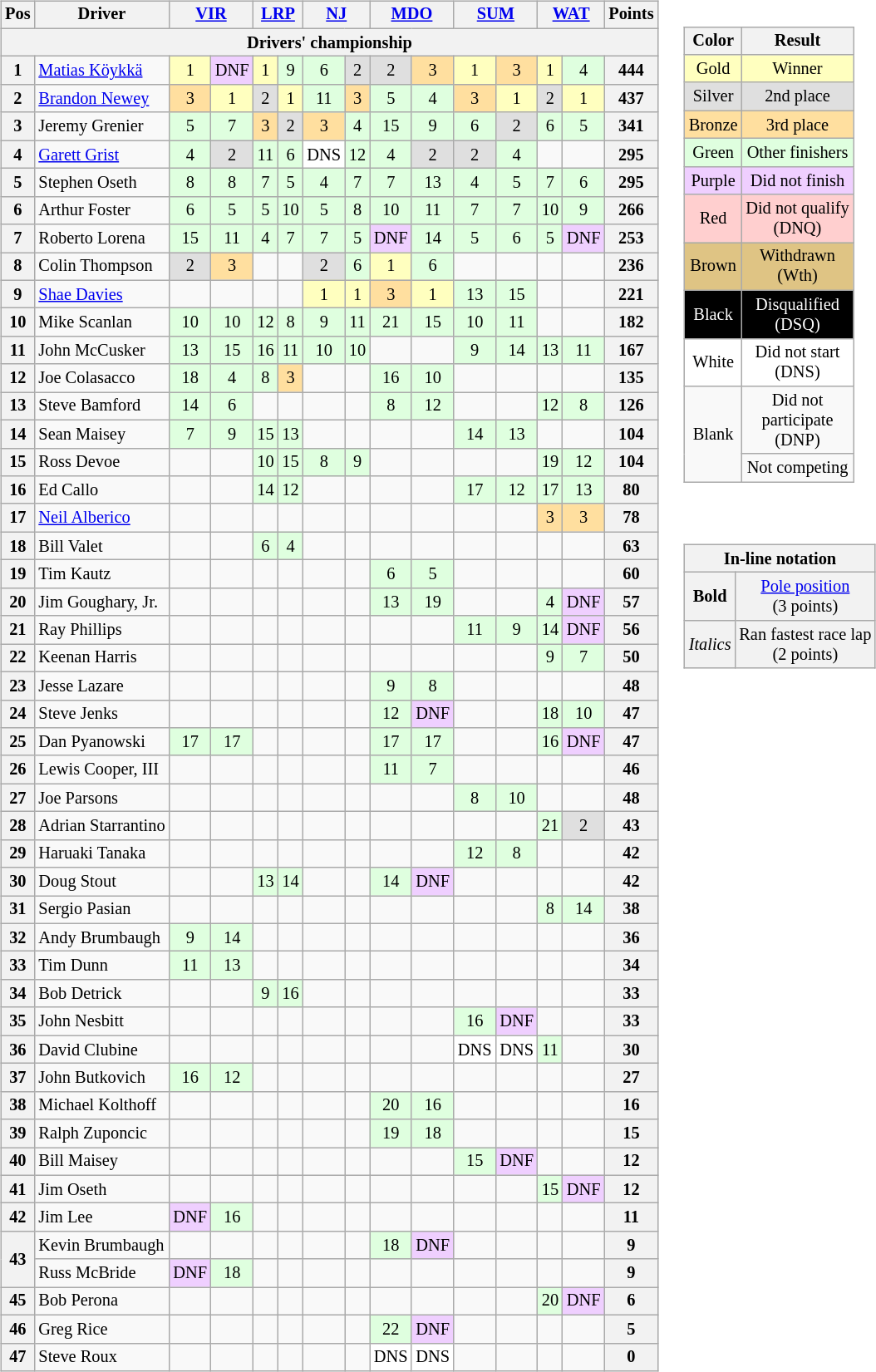<table>
<tr>
<td valign="top"><br><table class="wikitable" style="font-size:85%; text-align: center;">
<tr valign="top">
<th valign="middle">Pos</th>
<th valign="middle">Driver</th>
<th colspan=2><a href='#'>VIR</a></th>
<th colspan=2><a href='#'>LRP</a></th>
<th colspan=2><a href='#'>NJ</a></th>
<th colspan=2><a href='#'>MDO</a></th>
<th colspan=2><a href='#'>SUM</a></th>
<th colspan=2><a href='#'>WAT</a></th>
<th valign="middle">Points</th>
</tr>
<tr>
<th colspan=17>Drivers' championship</th>
</tr>
<tr>
<th>1</th>
<td align="left"> <a href='#'>Matias Köykkä</a></td>
<td style="background:#FFFFBF;">1</td>
<td style="background:#EFCFFF;">DNF</td>
<td style="background:#FFFFBF;">1</td>
<td style="background:#DFFFDF;">9</td>
<td style="background:#DFFFDF;">6</td>
<td style="background:#DFDFDF;">2</td>
<td style="background:#DFDFDF;">2</td>
<td style="background:#FFDF9F;">3</td>
<td style="background:#FFFFBF;">1</td>
<td style="background:#FFDF9F;">3</td>
<td style="background:#FFFFBF;">1</td>
<td style="background:#DFFFDF;">4</td>
<th>444</th>
</tr>
<tr>
<th>2</th>
<td align="left"> <a href='#'>Brandon Newey</a></td>
<td style="background:#FFDF9F;">3</td>
<td style="background:#FFFFBF;">1</td>
<td style="background:#DFDFDF;">2</td>
<td style="background:#FFFFBF;">1</td>
<td style="background:#DFFFDF;">11</td>
<td style="background:#FFDF9F;">3</td>
<td style="background:#DFFFDF;">5</td>
<td style="background:#DFFFDF;">4</td>
<td style="background:#FFDF9F;">3</td>
<td style="background:#FFFFBF;">1</td>
<td style="background:#DFDFDF;">2</td>
<td style="background:#FFFFBF;">1</td>
<th>437</th>
</tr>
<tr>
<th>3</th>
<td align="left"> Jeremy Grenier</td>
<td style="background:#DFFFDF;">5</td>
<td style="background:#DFFFDF;">7</td>
<td style="background:#FFDF9F;">3</td>
<td style="background:#DFDFDF;">2</td>
<td style="background:#FFDF9F;">3</td>
<td style="background:#DFFFDF;">4</td>
<td style="background:#DFFFDF;">15</td>
<td style="background:#DFFFDF;">9</td>
<td style="background:#DFFFDF;">6</td>
<td style="background:#DFDFDF;">2</td>
<td style="background:#DFFFDF;">6</td>
<td style="background:#DFFFDF;">5</td>
<th>341</th>
</tr>
<tr>
<th>4</th>
<td align="left"> <a href='#'>Garett Grist</a></td>
<td style="background:#DFFFDF;">4</td>
<td style="background:#DFDFDF;">2</td>
<td style="background:#DFFFDF;">11</td>
<td style="background:#DFFFDF;">6</td>
<td style="background:#FFFFFF;">DNS</td>
<td style="background:#DFFFDF;">12</td>
<td style="background:#DFFFDF;">4</td>
<td style="background:#DFDFDF;">2</td>
<td style="background:#DFDFDF;">2</td>
<td style="background:#DFFFDF;">4</td>
<td></td>
<td></td>
<th>295</th>
</tr>
<tr>
<th>5</th>
<td align="left"> Stephen Oseth</td>
<td style="background:#DFFFDF;">8</td>
<td style="background:#DFFFDF;">8</td>
<td style="background:#DFFFDF;">7</td>
<td style="background:#DFFFDF;">5</td>
<td style="background:#DFFFDF;">4</td>
<td style="background:#DFFFDF;">7</td>
<td style="background:#DFFFDF;">7</td>
<td style="background:#DFFFDF;">13</td>
<td style="background:#DFFFDF;">4</td>
<td style="background:#DFFFDF;">5</td>
<td style="background:#DFFFDF;">7</td>
<td style="background:#DFFFDF;">6</td>
<th>295</th>
</tr>
<tr>
<th>6</th>
<td align="left"> Arthur Foster</td>
<td style="background:#DFFFDF;">6</td>
<td style="background:#DFFFDF;">5</td>
<td style="background:#DFFFDF;">5</td>
<td style="background:#DFFFDF;">10</td>
<td style="background:#DFFFDF;">5</td>
<td style="background:#DFFFDF;">8</td>
<td style="background:#DFFFDF;">10</td>
<td style="background:#DFFFDF;">11</td>
<td style="background:#DFFFDF;">7</td>
<td style="background:#DFFFDF;">7</td>
<td style="background:#DFFFDF;">10</td>
<td style="background:#DFFFDF;">9</td>
<th>266</th>
</tr>
<tr>
<th>7</th>
<td align="left"> Roberto Lorena</td>
<td style="background:#DFFFDF;">15</td>
<td style="background:#DFFFDF;">11</td>
<td style="background:#DFFFDF;">4</td>
<td style="background:#DFFFDF;">7</td>
<td style="background:#DFFFDF;">7</td>
<td style="background:#DFFFDF;">5</td>
<td style="background:#EFCFFF;">DNF</td>
<td style="background:#DFFFDF;">14</td>
<td style="background:#DFFFDF;">5</td>
<td style="background:#DFFFDF;">6</td>
<td style="background:#DFFFDF;">5</td>
<td style="background:#EFCFFF;">DNF</td>
<th>253</th>
</tr>
<tr>
<th>8</th>
<td align="left"> Colin Thompson</td>
<td style="background:#DFDFDF;">2</td>
<td style="background:#FFDF9F;">3</td>
<td></td>
<td></td>
<td style="background:#DFDFDF;">2</td>
<td style="background:#DFFFDF;">6</td>
<td style="background:#FFFFBF;">1</td>
<td style="background:#DFFFDF;">6</td>
<td></td>
<td></td>
<td></td>
<td></td>
<th>236</th>
</tr>
<tr>
<th>9</th>
<td align="left"> <a href='#'>Shae Davies</a></td>
<td></td>
<td></td>
<td></td>
<td></td>
<td style="background:#FFFFBF;">1</td>
<td style="background:#FFFFBF;">1</td>
<td style="background:#FFDF9F;">3</td>
<td style="background:#FFFFBF;">1</td>
<td style="background:#DFFFDF;">13</td>
<td style="background:#DFFFDF;">15</td>
<td></td>
<td></td>
<th>221</th>
</tr>
<tr>
<th>10</th>
<td align="left"> Mike Scanlan</td>
<td style="background:#DFFFDF;">10</td>
<td style="background:#DFFFDF;">10</td>
<td style="background:#DFFFDF;">12</td>
<td style="background:#DFFFDF;">8</td>
<td style="background:#DFFFDF;">9</td>
<td style="background:#DFFFDF;">11</td>
<td style="background:#DFFFDF;">21</td>
<td style="background:#DFFFDF;">15</td>
<td style="background:#DFFFDF;">10</td>
<td style="background:#DFFFDF;">11</td>
<td></td>
<td></td>
<th>182</th>
</tr>
<tr>
<th>11</th>
<td align="left"> John McCusker</td>
<td style="background:#DFFFDF;">13</td>
<td style="background:#DFFFDF;">15</td>
<td style="background:#DFFFDF;">16</td>
<td style="background:#DFFFDF;">11</td>
<td style="background:#DFFFDF;">10</td>
<td style="background:#DFFFDF;">10</td>
<td></td>
<td></td>
<td style="background:#DFFFDF;">9</td>
<td style="background:#DFFFDF;">14</td>
<td style="background:#DFFFDF;">13</td>
<td style="background:#DFFFDF;">11</td>
<th>167</th>
</tr>
<tr>
<th>12</th>
<td align="left"> Joe Colasacco</td>
<td style="background:#DFFFDF;">18</td>
<td style="background:#DFFFDF;">4</td>
<td style="background:#DFFFDF;">8</td>
<td style="background:#FFDF9F;">3</td>
<td></td>
<td></td>
<td style="background:#DFFFDF;">16</td>
<td style="background:#DFFFDF;">10</td>
<td></td>
<td></td>
<td></td>
<td></td>
<th>135</th>
</tr>
<tr>
<th>13</th>
<td align="left"> Steve Bamford</td>
<td style="background:#DFFFDF;">14</td>
<td style="background:#DFFFDF;">6</td>
<td></td>
<td></td>
<td></td>
<td></td>
<td style="background:#DFFFDF;">8</td>
<td style="background:#DFFFDF;">12</td>
<td></td>
<td></td>
<td style="background:#DFFFDF;">12</td>
<td style="background:#DFFFDF;">8</td>
<th>126</th>
</tr>
<tr>
<th>14</th>
<td align="left"> Sean Maisey</td>
<td style="background:#DFFFDF;">7</td>
<td style="background:#DFFFDF;">9</td>
<td style="background:#DFFFDF;">15</td>
<td style="background:#DFFFDF;">13</td>
<td></td>
<td></td>
<td></td>
<td></td>
<td style="background:#DFFFDF;">14</td>
<td style="background:#DFFFDF;">13</td>
<td></td>
<td></td>
<th>104</th>
</tr>
<tr>
<th>15</th>
<td align="left"> Ross Devoe</td>
<td></td>
<td></td>
<td style="background:#DFFFDF;">10</td>
<td style="background:#DFFFDF;">15</td>
<td style="background:#DFFFDF;">8</td>
<td style="background:#DFFFDF;">9</td>
<td></td>
<td></td>
<td></td>
<td></td>
<td style="background:#DFFFDF;">19</td>
<td style="background:#DFFFDF;">12</td>
<th>104</th>
</tr>
<tr>
<th>16</th>
<td align="left"> Ed Callo</td>
<td></td>
<td></td>
<td style="background:#DFFFDF;">14</td>
<td style="background:#DFFFDF;">12</td>
<td></td>
<td></td>
<td></td>
<td></td>
<td style="background:#DFFFDF;">17</td>
<td style="background:#DFFFDF;">12</td>
<td style="background:#DFFFDF;">17</td>
<td style="background:#DFFFDF;">13</td>
<th>80</th>
</tr>
<tr>
<th>17</th>
<td align="left"> <a href='#'>Neil Alberico</a></td>
<td></td>
<td></td>
<td></td>
<td></td>
<td></td>
<td></td>
<td></td>
<td></td>
<td></td>
<td></td>
<td style="background:#FFDF9F;">3</td>
<td style="background:#FFDF9F;">3</td>
<th>78</th>
</tr>
<tr>
<th>18</th>
<td align="left"> Bill Valet</td>
<td></td>
<td></td>
<td style="background:#DFFFDF;">6</td>
<td style="background:#DFFFDF;">4</td>
<td></td>
<td></td>
<td></td>
<td></td>
<td></td>
<td></td>
<td></td>
<td></td>
<th>63</th>
</tr>
<tr>
<th>19</th>
<td align="left"> Tim Kautz</td>
<td></td>
<td></td>
<td></td>
<td></td>
<td></td>
<td></td>
<td style="background:#DFFFDF;">6</td>
<td style="background:#DFFFDF;">5</td>
<td></td>
<td></td>
<td></td>
<td></td>
<th>60</th>
</tr>
<tr>
<th>20</th>
<td align="left"> Jim Goughary, Jr.</td>
<td></td>
<td></td>
<td></td>
<td></td>
<td></td>
<td></td>
<td style="background:#DFFFDF;">13</td>
<td style="background:#DFFFDF;">19</td>
<td></td>
<td></td>
<td style="background:#DFFFDF;">4</td>
<td style="background:#EFCFFF;">DNF</td>
<th>57</th>
</tr>
<tr>
<th>21</th>
<td align="left"> Ray Phillips</td>
<td></td>
<td></td>
<td></td>
<td></td>
<td></td>
<td></td>
<td></td>
<td></td>
<td style="background:#DFFFDF;">11</td>
<td style="background:#DFFFDF;">9</td>
<td style="background:#DFFFDF;">14</td>
<td style="background:#EFCFFF;">DNF</td>
<th>56</th>
</tr>
<tr>
<th>22</th>
<td align="left"> Keenan Harris</td>
<td></td>
<td></td>
<td></td>
<td></td>
<td></td>
<td></td>
<td></td>
<td></td>
<td></td>
<td></td>
<td style="background:#DFFFDF;">9</td>
<td style="background:#DFFFDF;">7</td>
<th>50</th>
</tr>
<tr>
<th>23</th>
<td align="left"> Jesse Lazare</td>
<td></td>
<td></td>
<td></td>
<td></td>
<td></td>
<td></td>
<td style="background:#DFFFDF;">9</td>
<td style="background:#DFFFDF;">8</td>
<td></td>
<td></td>
<td></td>
<td></td>
<th>48</th>
</tr>
<tr>
<th>24</th>
<td align="left"> Steve Jenks</td>
<td></td>
<td></td>
<td></td>
<td></td>
<td></td>
<td></td>
<td style="background:#DFFFDF;">12</td>
<td style="background:#EFCFFF;">DNF</td>
<td></td>
<td></td>
<td style="background:#DFFFDF;">18</td>
<td style="background:#DFFFDF;">10</td>
<th>47</th>
</tr>
<tr>
<th>25</th>
<td align="left"> Dan Pyanowski</td>
<td style="background:#DFFFDF;">17</td>
<td style="background:#DFFFDF;">17</td>
<td></td>
<td></td>
<td></td>
<td></td>
<td style="background:#DFFFDF;">17</td>
<td style="background:#DFFFDF;">17</td>
<td></td>
<td></td>
<td style="background:#DFFFDF;">16</td>
<td style="background:#EFCFFF;">DNF</td>
<th>47</th>
</tr>
<tr>
<th>26</th>
<td align="left"> Lewis Cooper, III</td>
<td></td>
<td></td>
<td></td>
<td></td>
<td></td>
<td></td>
<td style="background:#DFFFDF;">11</td>
<td style="background:#DFFFDF;">7</td>
<td></td>
<td></td>
<td></td>
<td></td>
<th>46</th>
</tr>
<tr>
<th>27</th>
<td align="left"> Joe Parsons</td>
<td></td>
<td></td>
<td></td>
<td></td>
<td></td>
<td></td>
<td></td>
<td></td>
<td style="background:#DFFFDF;">8</td>
<td style="background:#DFFFDF;">10</td>
<td></td>
<td></td>
<th>48</th>
</tr>
<tr>
<th>28</th>
<td align="left"> Adrian Starrantino</td>
<td></td>
<td></td>
<td></td>
<td></td>
<td></td>
<td></td>
<td></td>
<td></td>
<td></td>
<td></td>
<td style="background:#DFFFDF;">21</td>
<td style="background:#DFDFDF;">2</td>
<th>43</th>
</tr>
<tr>
<th>29</th>
<td align="left"> Haruaki Tanaka</td>
<td></td>
<td></td>
<td></td>
<td></td>
<td></td>
<td></td>
<td></td>
<td></td>
<td style="background:#DFFFDF;">12</td>
<td style="background:#DFFFDF;">8</td>
<td></td>
<td></td>
<th>42</th>
</tr>
<tr>
<th>30</th>
<td align="left"> Doug Stout</td>
<td></td>
<td></td>
<td style="background:#DFFFDF;">13</td>
<td style="background:#DFFFDF;">14</td>
<td></td>
<td></td>
<td style="background:#DFFFDF;">14</td>
<td style="background:#EFCFFF;">DNF</td>
<td></td>
<td></td>
<td></td>
<td></td>
<th>42</th>
</tr>
<tr>
<th>31</th>
<td align="left"> Sergio Pasian</td>
<td></td>
<td></td>
<td></td>
<td></td>
<td></td>
<td></td>
<td></td>
<td></td>
<td></td>
<td></td>
<td style="background:#DFFFDF;">8</td>
<td style="background:#DFFFDF;">14</td>
<th>38</th>
</tr>
<tr>
<th>32</th>
<td align="left"> Andy Brumbaugh</td>
<td style="background:#DFFFDF;">9</td>
<td style="background:#DFFFDF;">14</td>
<td></td>
<td></td>
<td></td>
<td></td>
<td></td>
<td></td>
<td></td>
<td></td>
<td></td>
<td></td>
<th>36</th>
</tr>
<tr>
<th>33</th>
<td align="left"> Tim Dunn</td>
<td style="background:#DFFFDF;">11</td>
<td style="background:#DFFFDF;">13</td>
<td></td>
<td></td>
<td></td>
<td></td>
<td></td>
<td></td>
<td></td>
<td></td>
<td></td>
<td></td>
<th>34</th>
</tr>
<tr>
<th>34</th>
<td align="left"> Bob Detrick</td>
<td></td>
<td></td>
<td style="background:#DFFFDF;">9</td>
<td style="background:#DFFFDF;">16</td>
<td></td>
<td></td>
<td></td>
<td></td>
<td></td>
<td></td>
<td></td>
<td></td>
<th>33</th>
</tr>
<tr>
<th>35</th>
<td align="left"> John Nesbitt</td>
<td></td>
<td></td>
<td></td>
<td></td>
<td></td>
<td></td>
<td></td>
<td></td>
<td style="background:#DFFFDF;">16</td>
<td style="background:#EFCFFF;">DNF</td>
<td></td>
<td></td>
<th>33</th>
</tr>
<tr>
<th>36</th>
<td align="left"> David Clubine</td>
<td></td>
<td></td>
<td></td>
<td></td>
<td></td>
<td></td>
<td></td>
<td></td>
<td style="background:#FFFFFF;">DNS</td>
<td style="background:#FFFFFF;">DNS</td>
<td style="background:#DFFFDF;">11</td>
<td></td>
<th>30</th>
</tr>
<tr>
<th>37</th>
<td align="left"> John Butkovich</td>
<td style="background:#DFFFDF;">16</td>
<td style="background:#DFFFDF;">12</td>
<td></td>
<td></td>
<td></td>
<td></td>
<td></td>
<td></td>
<td></td>
<td></td>
<td></td>
<td></td>
<th>27</th>
</tr>
<tr>
<th>38</th>
<td align="left"> Michael Kolthoff</td>
<td></td>
<td></td>
<td></td>
<td></td>
<td></td>
<td></td>
<td style="background:#DFFFDF;">20</td>
<td style="background:#DFFFDF;">16</td>
<td></td>
<td></td>
<td></td>
<td></td>
<th>16</th>
</tr>
<tr>
<th>39</th>
<td align="left"> Ralph Zuponcic</td>
<td></td>
<td></td>
<td></td>
<td></td>
<td></td>
<td></td>
<td style="background:#DFFFDF;">19</td>
<td style="background:#DFFFDF;">18</td>
<td></td>
<td></td>
<td></td>
<td></td>
<th>15</th>
</tr>
<tr>
<th>40</th>
<td align="left"> Bill Maisey</td>
<td></td>
<td></td>
<td></td>
<td></td>
<td></td>
<td></td>
<td></td>
<td></td>
<td style="background:#DFFFDF;">15</td>
<td style="background:#EFCFFF;">DNF</td>
<td></td>
<td></td>
<th>12</th>
</tr>
<tr>
<th>41</th>
<td align="left"> Jim Oseth</td>
<td></td>
<td></td>
<td></td>
<td></td>
<td></td>
<td></td>
<td></td>
<td></td>
<td></td>
<td></td>
<td style="background:#DFFFDF;">15</td>
<td style="background:#EFCFFF;">DNF</td>
<th>12</th>
</tr>
<tr>
<th>42</th>
<td align="left"> Jim Lee</td>
<td style="background:#EFCFFF;">DNF</td>
<td style="background:#DFFFDF;">16</td>
<td></td>
<td></td>
<td></td>
<td></td>
<td></td>
<td></td>
<td></td>
<td></td>
<td></td>
<td></td>
<th>11</th>
</tr>
<tr>
<th rowspan=2>43</th>
<td align="left"> Kevin Brumbaugh</td>
<td></td>
<td></td>
<td></td>
<td></td>
<td></td>
<td></td>
<td style="background:#DFFFDF;">18</td>
<td style="background:#EFCFFF;">DNF</td>
<td></td>
<td></td>
<td></td>
<td></td>
<th>9</th>
</tr>
<tr>
<td align="left"> Russ McBride</td>
<td style="background:#EFCFFF;">DNF</td>
<td style="background:#DFFFDF;">18</td>
<td></td>
<td></td>
<td></td>
<td></td>
<td></td>
<td></td>
<td></td>
<td></td>
<td></td>
<td></td>
<th>9</th>
</tr>
<tr>
<th>45</th>
<td align="left"> Bob Perona</td>
<td></td>
<td></td>
<td></td>
<td></td>
<td></td>
<td></td>
<td></td>
<td></td>
<td></td>
<td></td>
<td style="background:#DFFFDF;">20</td>
<td style="background:#EFCFFF;">DNF</td>
<th>6</th>
</tr>
<tr>
<th>46</th>
<td align="left"> Greg Rice</td>
<td></td>
<td></td>
<td></td>
<td></td>
<td></td>
<td></td>
<td style="background:#DFFFDF;">22</td>
<td style="background:#EFCFFF;">DNF</td>
<td></td>
<td></td>
<td></td>
<td></td>
<th>5</th>
</tr>
<tr>
<th>47</th>
<td align="left"> Steve Roux</td>
<td></td>
<td></td>
<td></td>
<td></td>
<td></td>
<td></td>
<td style="background:#FFFFFF;">DNS</td>
<td style="background:#FFFFFF;">DNS</td>
<td></td>
<td></td>
<td></td>
<td></td>
<th>0</th>
</tr>
</table>
</td>
<td valign="top"><br><table>
<tr>
<td><br><table style="margin-right:0; font-size:85%; text-align:center;" class="wikitable">
<tr>
<th>Color</th>
<th>Result</th>
</tr>
<tr style="background:#FFFFBF;">
<td>Gold</td>
<td>Winner</td>
</tr>
<tr style="background:#DFDFDF;">
<td>Silver</td>
<td>2nd place</td>
</tr>
<tr style="background:#FFDF9F;">
<td>Bronze</td>
<td>3rd place</td>
</tr>
<tr style="background:#DFFFDF;">
<td>Green</td>
<td>Other finishers</td>
</tr>
<tr style="background:#EFCFFF;">
<td>Purple</td>
<td>Did not finish</td>
</tr>
<tr style="background:#FFCFCF;">
<td>Red</td>
<td>Did not qualify<br>(DNQ)</td>
</tr>
<tr style="background:#DFC484;">
<td>Brown</td>
<td>Withdrawn<br>(Wth)</td>
</tr>
<tr style="background:#000000; color:white;">
<td>Black</td>
<td>Disqualified<br>(DSQ)</td>
</tr>
<tr style="background:#FFFFFF;">
<td>White</td>
<td>Did not start<br>(DNS)</td>
</tr>
<tr>
<td rowspan="2">Blank</td>
<td>Did not<br>participate<br>(DNP)</td>
</tr>
<tr>
<td>Not competing</td>
</tr>
</table>
</td>
</tr>
<tr>
<td><br><table style="margin-right:0; font-size:85%; text-align:center;" class="wikitable">
<tr>
<td style="background:#F2F2F2;" align=center colspan=2><strong>In-line notation</strong></td>
</tr>
<tr>
<td style="background:#F2F2F2;" align=center><strong>Bold</strong></td>
<td style="background:#F2F2F2;" align=center><a href='#'>Pole position</a><br>(3 points)</td>
</tr>
<tr>
<td style="background:#F2F2F2;" align=center><em>Italics</em></td>
<td style="background:#F2F2F2;" align=center>Ran fastest race lap<br>(2 points)</td>
</tr>
</table>
</td>
</tr>
</table>
</td>
</tr>
</table>
